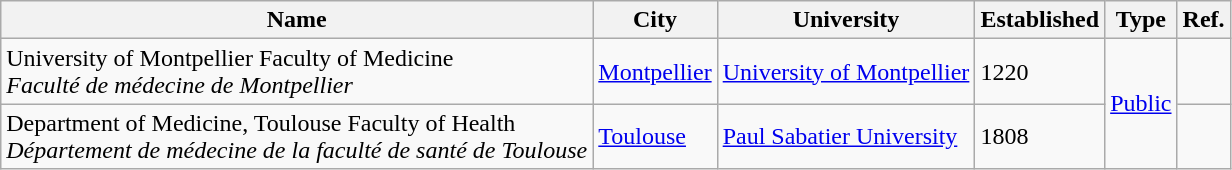<table class="wikitable">
<tr>
<th>Name</th>
<th>City</th>
<th>University</th>
<th>Established</th>
<th>Type</th>
<th>Ref.</th>
</tr>
<tr>
<td>University of Montpellier Faculty of Medicine<br><em>Faculté de médecine de Montpellier</em></td>
<td><a href='#'>Montpellier</a></td>
<td><a href='#'>University of Montpellier</a></td>
<td>1220</td>
<td rowspan="2"><a href='#'>Public</a></td>
<td></td>
</tr>
<tr>
<td>Department of Medicine, Toulouse Faculty of Health<br><em>Département de médecine de la faculté de santé de Toulouse</em></td>
<td><a href='#'>Toulouse</a></td>
<td><a href='#'>Paul Sabatier University</a></td>
<td>1808</td>
<td></td>
</tr>
</table>
